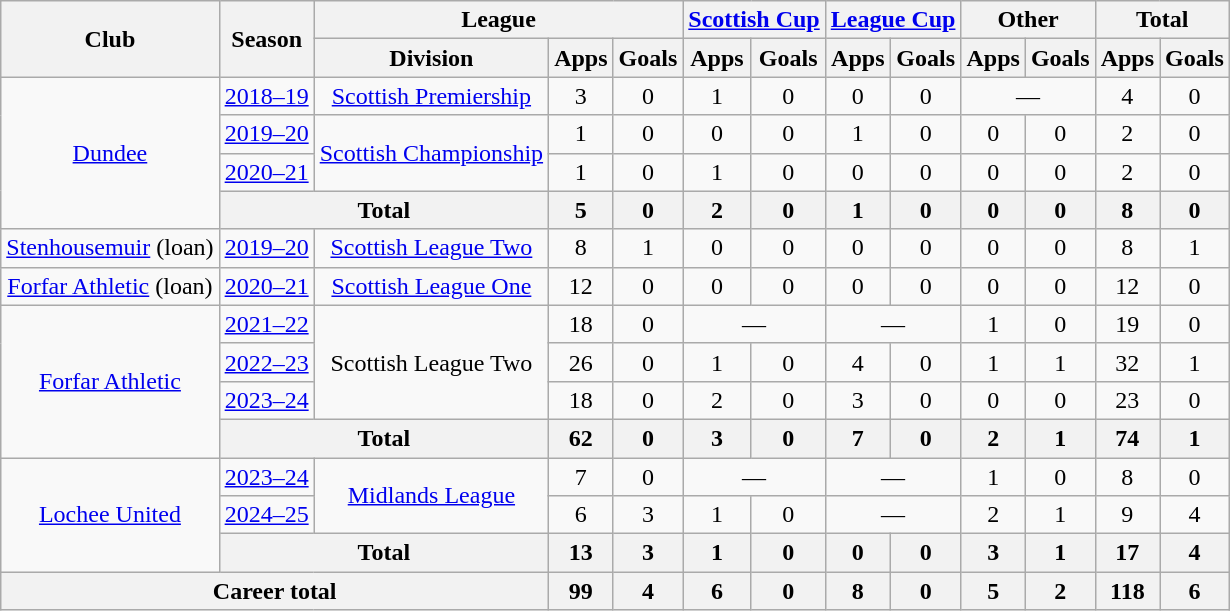<table class="wikitable" style="text-align: center">
<tr>
<th rowspan="2">Club</th>
<th rowspan="2">Season</th>
<th colspan="3">League</th>
<th colspan="2"><a href='#'>Scottish Cup</a></th>
<th colspan="2"><a href='#'>League Cup</a></th>
<th colspan="2">Other</th>
<th colspan="2">Total</th>
</tr>
<tr>
<th>Division</th>
<th>Apps</th>
<th>Goals</th>
<th>Apps</th>
<th>Goals</th>
<th>Apps</th>
<th>Goals</th>
<th>Apps</th>
<th>Goals</th>
<th>Apps</th>
<th>Goals</th>
</tr>
<tr>
<td rowspan="4"><a href='#'>Dundee</a></td>
<td><a href='#'>2018–19</a></td>
<td><a href='#'>Scottish Premiership</a></td>
<td>3</td>
<td>0</td>
<td>1</td>
<td>0</td>
<td>0</td>
<td>0</td>
<td colspan="2">—</td>
<td>4</td>
<td>0</td>
</tr>
<tr>
<td><a href='#'>2019–20</a></td>
<td rowspan="2"><a href='#'>Scottish Championship</a></td>
<td>1</td>
<td>0</td>
<td>0</td>
<td>0</td>
<td>1</td>
<td>0</td>
<td>0</td>
<td>0</td>
<td>2</td>
<td>0</td>
</tr>
<tr>
<td><a href='#'>2020–21</a></td>
<td>1</td>
<td>0</td>
<td>1</td>
<td>0</td>
<td>0</td>
<td>0</td>
<td>0</td>
<td>0</td>
<td>2</td>
<td>0</td>
</tr>
<tr>
<th colspan="2">Total</th>
<th>5</th>
<th>0</th>
<th>2</th>
<th>0</th>
<th>1</th>
<th>0</th>
<th>0</th>
<th>0</th>
<th>8</th>
<th>0</th>
</tr>
<tr>
<td><a href='#'>Stenhousemuir</a> (loan)</td>
<td><a href='#'>2019–20</a></td>
<td><a href='#'>Scottish League Two</a></td>
<td>8</td>
<td>1</td>
<td>0</td>
<td>0</td>
<td>0</td>
<td>0</td>
<td>0</td>
<td>0</td>
<td>8</td>
<td>1</td>
</tr>
<tr>
<td><a href='#'>Forfar Athletic</a> (loan)</td>
<td><a href='#'>2020–21</a></td>
<td><a href='#'>Scottish League One</a></td>
<td>12</td>
<td>0</td>
<td>0</td>
<td>0</td>
<td>0</td>
<td>0</td>
<td>0</td>
<td>0</td>
<td>12</td>
<td>0</td>
</tr>
<tr>
<td rowspan="4"><a href='#'>Forfar Athletic</a></td>
<td><a href='#'>2021–22</a></td>
<td rowspan="3">Scottish League Two</td>
<td>18</td>
<td>0</td>
<td colspan="2">—</td>
<td colspan="2">—</td>
<td>1</td>
<td>0</td>
<td>19</td>
<td>0</td>
</tr>
<tr>
<td><a href='#'>2022–23</a></td>
<td>26</td>
<td>0</td>
<td>1</td>
<td>0</td>
<td>4</td>
<td>0</td>
<td>1</td>
<td>1</td>
<td>32</td>
<td>1</td>
</tr>
<tr>
<td><a href='#'>2023–24</a></td>
<td>18</td>
<td>0</td>
<td>2</td>
<td>0</td>
<td>3</td>
<td>0</td>
<td>0</td>
<td>0</td>
<td>23</td>
<td>0</td>
</tr>
<tr>
<th colspan="2">Total</th>
<th>62</th>
<th>0</th>
<th>3</th>
<th>0</th>
<th>7</th>
<th>0</th>
<th>2</th>
<th>1</th>
<th>74</th>
<th>1</th>
</tr>
<tr>
<td rowspan="3"><a href='#'>Lochee United</a></td>
<td><a href='#'>2023–24</a></td>
<td rowspan="2"><a href='#'>Midlands League</a></td>
<td>7</td>
<td>0</td>
<td colspan="2">—</td>
<td colspan="2">—</td>
<td>1</td>
<td>0</td>
<td>8</td>
<td>0</td>
</tr>
<tr>
<td><a href='#'>2024–25</a></td>
<td>6</td>
<td>3</td>
<td>1</td>
<td>0</td>
<td colspan="2">—</td>
<td>2</td>
<td>1</td>
<td>9</td>
<td>4</td>
</tr>
<tr>
<th colspan="2">Total</th>
<th>13</th>
<th>3</th>
<th>1</th>
<th>0</th>
<th>0</th>
<th>0</th>
<th>3</th>
<th>1</th>
<th>17</th>
<th>4</th>
</tr>
<tr>
<th colspan="3">Career total</th>
<th>99</th>
<th>4</th>
<th>6</th>
<th>0</th>
<th>8</th>
<th>0</th>
<th>5</th>
<th>2</th>
<th>118</th>
<th>6</th>
</tr>
</table>
